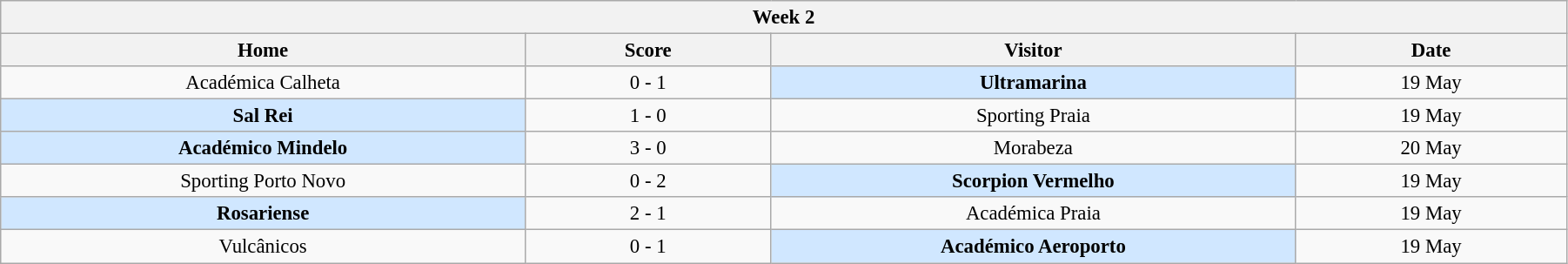<table class="wikitable" style="font-size:95%; text-align: center; width: 95%;">
<tr>
<th colspan="12" style="with: 100%;" align=center>Week 2</th>
</tr>
<tr>
<th width="200">Home</th>
<th width="90">Score</th>
<th width="200">Visitor</th>
<th width="100">Date</th>
</tr>
<tr align=center>
<td>Académica Calheta</td>
<td>0 - 1</td>
<td bgcolor=#D0E7FF><strong>Ultramarina</strong></td>
<td>19 May</td>
</tr>
<tr align=center>
<td bgcolor=#D0E7FF><strong>Sal Rei</strong></td>
<td>1 - 0</td>
<td>Sporting Praia</td>
<td>19 May</td>
</tr>
<tr align=center>
<td bgcolor=#D0E7FF><strong>Académico Mindelo</strong></td>
<td>3 - 0</td>
<td>Morabeza</td>
<td>20 May</td>
</tr>
<tr align=center>
<td>Sporting Porto Novo</td>
<td>0 - 2</td>
<td bgcolor=#D0E7FF><strong>Scorpion Vermelho</strong></td>
<td>19 May</td>
</tr>
<tr align=center>
<td bgcolor=#D0E7FF><strong>Rosariense</strong></td>
<td>2 - 1</td>
<td>Académica Praia</td>
<td>19 May</td>
</tr>
<tr align=center>
<td>Vulcânicos</td>
<td>0 - 1</td>
<td bgcolor=#D0E7FF><strong>Académico Aeroporto</strong></td>
<td>19 May</td>
</tr>
</table>
